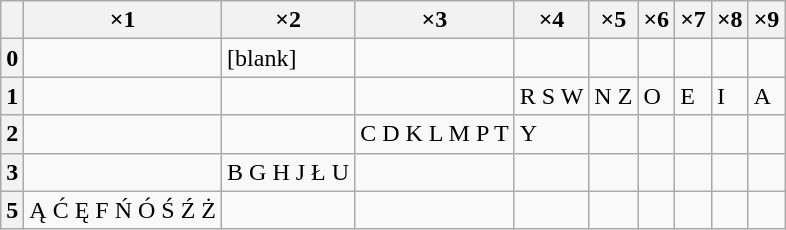<table class="wikitable floatright">
<tr>
<th></th>
<th>×1</th>
<th>×2</th>
<th>×3</th>
<th>×4</th>
<th>×5</th>
<th>×6</th>
<th>×7</th>
<th>×8</th>
<th>×9</th>
</tr>
<tr>
<th>0</th>
<td></td>
<td>[blank]</td>
<td></td>
<td></td>
<td></td>
<td></td>
<td></td>
<td></td>
<td></td>
</tr>
<tr>
<th>1</th>
<td></td>
<td></td>
<td></td>
<td>R S W</td>
<td>N Z</td>
<td>O</td>
<td>E</td>
<td>I</td>
<td>A</td>
</tr>
<tr>
<th>2</th>
<td></td>
<td></td>
<td>C D K L M P T</td>
<td>Y</td>
<td></td>
<td></td>
<td></td>
<td></td>
<td></td>
</tr>
<tr>
<th>3</th>
<td></td>
<td>B G H J Ł U</td>
<td></td>
<td></td>
<td></td>
<td></td>
<td></td>
<td></td>
<td></td>
</tr>
<tr>
<th>5</th>
<td>Ą Ć Ę F Ń Ó Ś Ź Ż</td>
<td></td>
<td></td>
<td></td>
<td></td>
<td></td>
<td></td>
<td></td>
<td></td>
</tr>
</table>
